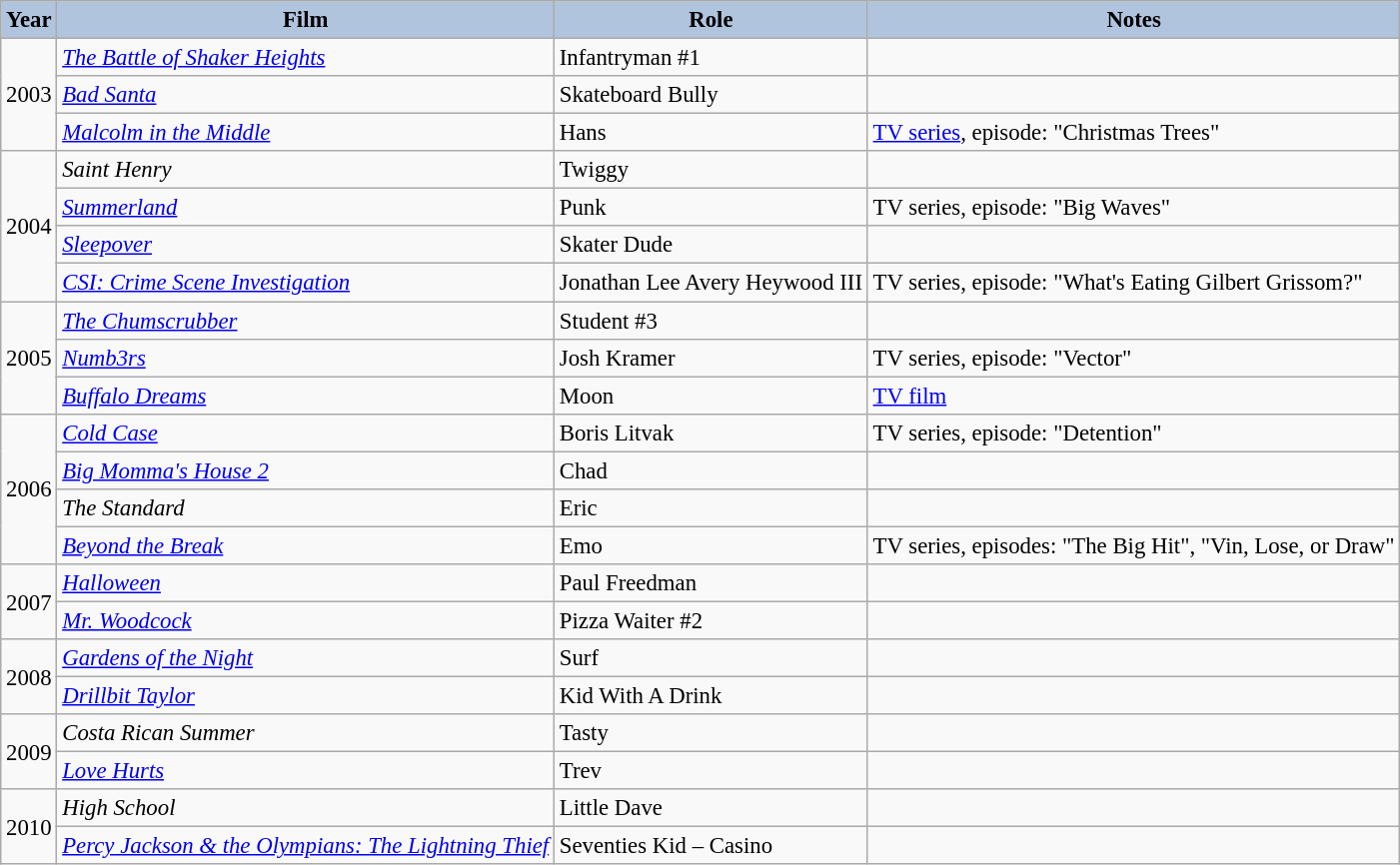<table class="wikitable" style="font-size: 95%;">
<tr>
<th style="background-color: #B0C4DE;">Year</th>
<th style="background-color: #B0C4DE;">Film</th>
<th style="background-color: #B0C4DE;">Role</th>
<th style="background-color: #B0C4DE;">Notes</th>
</tr>
<tr>
<td rowspan="3">2003</td>
<td><em><a href='#'>The Battle of Shaker Heights</a></em></td>
<td>Infantryman #1</td>
<td></td>
</tr>
<tr>
<td><em><a href='#'>Bad Santa</a></em></td>
<td>Skateboard Bully</td>
<td></td>
</tr>
<tr>
<td><em><a href='#'>Malcolm in the Middle</a></em></td>
<td>Hans</td>
<td><a href='#'>TV series</a>, episode: "Christmas Trees"</td>
</tr>
<tr>
<td rowspan="4">2004</td>
<td><em>Saint Henry</em></td>
<td>Twiggy</td>
<td></td>
</tr>
<tr>
<td><em><a href='#'>Summerland</a></em></td>
<td>Punk</td>
<td>TV series, episode: "Big Waves"</td>
</tr>
<tr>
<td><em><a href='#'>Sleepover</a></em></td>
<td>Skater Dude</td>
<td></td>
</tr>
<tr>
<td><em><a href='#'>CSI: Crime Scene Investigation</a></em></td>
<td>Jonathan Lee Avery Heywood III</td>
<td>TV series, episode: "What's Eating Gilbert Grissom?"</td>
</tr>
<tr>
<td rowspan="3">2005</td>
<td><em><a href='#'>The Chumscrubber</a></em></td>
<td>Student #3</td>
<td></td>
</tr>
<tr>
<td><em><a href='#'>Numb3rs</a></em></td>
<td>Josh Kramer</td>
<td>TV series, episode: "Vector"</td>
</tr>
<tr>
<td><em><a href='#'>Buffalo Dreams</a></em></td>
<td>Moon</td>
<td><a href='#'>TV film</a></td>
</tr>
<tr>
<td rowspan="4">2006</td>
<td><em><a href='#'>Cold Case</a></em></td>
<td>Boris Litvak</td>
<td>TV series, episode: "Detention"</td>
</tr>
<tr>
<td><em><a href='#'>Big Momma's House 2</a></em></td>
<td>Chad</td>
<td></td>
</tr>
<tr>
<td><em>The Standard</em></td>
<td>Eric</td>
<td></td>
</tr>
<tr>
<td><em><a href='#'>Beyond the Break</a></em></td>
<td>Emo</td>
<td>TV series, episodes: "The Big Hit", "Vin, Lose, or Draw"</td>
</tr>
<tr>
<td rowspan="2">2007</td>
<td><em><a href='#'>Halloween</a></em></td>
<td>Paul Freedman</td>
<td></td>
</tr>
<tr>
<td><em><a href='#'>Mr. Woodcock</a></em></td>
<td>Pizza Waiter #2</td>
<td></td>
</tr>
<tr>
<td rowspan="2">2008</td>
<td><em><a href='#'>Gardens of the Night</a></em></td>
<td>Surf</td>
<td></td>
</tr>
<tr>
<td><em><a href='#'>Drillbit Taylor</a></em></td>
<td>Kid With A Drink</td>
<td></td>
</tr>
<tr>
<td rowspan="2">2009</td>
<td><em>Costa Rican Summer</em></td>
<td>Tasty</td>
<td></td>
</tr>
<tr>
<td><em><a href='#'>Love Hurts</a></em></td>
<td>Trev</td>
<td></td>
</tr>
<tr>
<td rowspan="2">2010</td>
<td><em>High School</em></td>
<td>Little Dave</td>
<td></td>
</tr>
<tr>
<td><em><a href='#'>Percy Jackson & the Olympians: The Lightning Thief</a></em></td>
<td>Seventies Kid – Casino</td>
<td></td>
</tr>
</table>
